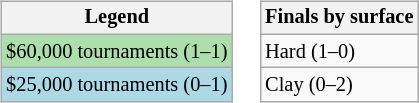<table>
<tr valign="top">
<td><br><table class="wikitable" style="font-size:85%">
<tr>
<th>Legend</th>
</tr>
<tr style="background:#addfad;">
<td>$60,000 tournaments (1–1)</td>
</tr>
<tr style="background:lightblue;">
<td>$25,000 tournaments (0–1)</td>
</tr>
</table>
</td>
<td><br><table class="wikitable" style="font-size:85%">
<tr>
<th>Finals by surface</th>
</tr>
<tr>
<td>Hard (1–0)</td>
</tr>
<tr>
<td>Clay (0–2)</td>
</tr>
</table>
</td>
</tr>
</table>
